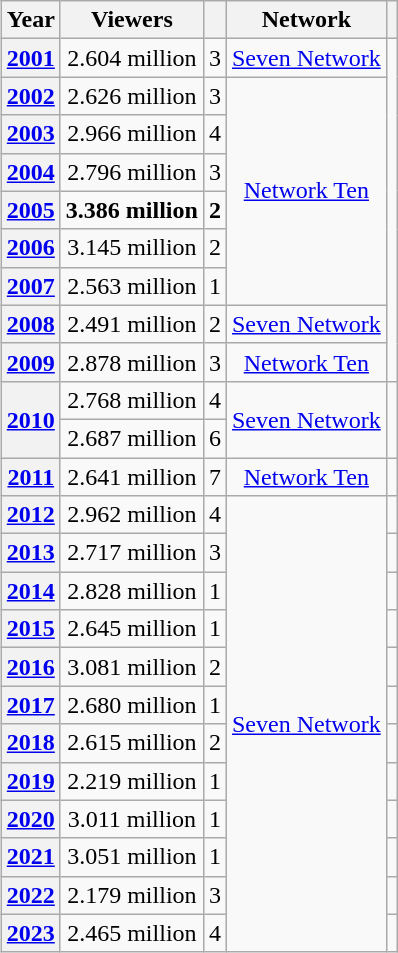<table class="wikitable plainrowheaders sortable" style="float:right; text-align:center; margin:1em;">
<tr>
<th scope="col">Year</th>
<th scope="col">Viewers</th>
<th scope="col"></th>
<th scope="col">Network</th>
<th class="unsortable"></th>
</tr>
<tr>
<th scope="row" style="text-align:center;"><a href='#'>2001</a></th>
<td>2.604 million</td>
<td>3</td>
<td><a href='#'>Seven Network</a></td>
<td rowspan=9></td>
</tr>
<tr>
<th scope="row" style="text-align:center;"><a href='#'>2002</a></th>
<td>2.626 million</td>
<td>3</td>
<td rowspan=6><a href='#'>Network Ten</a></td>
</tr>
<tr>
<th scope="row" style="text-align:center;"><a href='#'>2003</a></th>
<td>2.966 million</td>
<td>4</td>
</tr>
<tr>
<th scope="row" style="text-align:center;"><a href='#'>2004</a></th>
<td>2.796 million</td>
<td>3</td>
</tr>
<tr>
<th scope="row" style="text-align:center;"><a href='#'><strong>2005</strong></a></th>
<td><strong>3.386 million</strong></td>
<td><strong>2</strong></td>
</tr>
<tr>
<th scope="row" style="text-align:center;"><a href='#'>2006</a></th>
<td>3.145 million</td>
<td>2</td>
</tr>
<tr>
<th scope="row" style="text-align:center;"><a href='#'>2007</a></th>
<td>2.563 million</td>
<td>1</td>
</tr>
<tr>
<th scope="row" style="text-align:center;"><a href='#'>2008</a></th>
<td>2.491 million</td>
<td>2</td>
<td><a href='#'>Seven Network</a></td>
</tr>
<tr>
<th scope="row" style="text-align:center;"><a href='#'>2009</a></th>
<td>2.878 million</td>
<td>3</td>
<td><a href='#'>Network Ten</a></td>
</tr>
<tr>
<th scope="row" rowspan="2" style="text-align:center;"><a href='#'>2010</a></th>
<td>2.768 million</td>
<td>4</td>
<td rowspan="2"><a href='#'>Seven Network</a></td>
<td rowspan="2"></td>
</tr>
<tr>
<td>2.687 million</td>
<td>6</td>
</tr>
<tr>
<th scope="row" style="text-align:center;"><a href='#'>2011</a></th>
<td>2.641 million</td>
<td>7</td>
<td><a href='#'>Network Ten</a></td>
<td></td>
</tr>
<tr>
<th scope="row" style="text-align:center;"><a href='#'>2012</a></th>
<td>2.962 million</td>
<td>4</td>
<td rowspan="12"><a href='#'>Seven Network</a></td>
<td></td>
</tr>
<tr>
<th scope="row" style="text-align:center;"><a href='#'>2013</a></th>
<td>2.717 million</td>
<td>3</td>
<td></td>
</tr>
<tr>
<th scope="row" style="text-align:center;"><a href='#'>2014</a></th>
<td>2.828 million</td>
<td>1</td>
<td></td>
</tr>
<tr>
<th scope="row" style="text-align:center;"><a href='#'>2015</a></th>
<td>2.645 million</td>
<td>1</td>
<td></td>
</tr>
<tr>
<th scope="row" style="text-align:center;"><a href='#'>2016</a></th>
<td>3.081 million</td>
<td>2</td>
<td></td>
</tr>
<tr>
<th scope="row" style="text-align:center;"><a href='#'>2017</a></th>
<td>2.680 million</td>
<td>1</td>
<td></td>
</tr>
<tr>
<th scope="row" style="text-align:center;"><a href='#'>2018</a></th>
<td>2.615 million</td>
<td>2</td>
<td></td>
</tr>
<tr>
<th scope="row" style="text-align:center;"><a href='#'>2019</a></th>
<td>2.219 million</td>
<td>1</td>
<td></td>
</tr>
<tr>
<th scope="row" style="text-align:center;"><a href='#'>2020</a></th>
<td>3.011 million</td>
<td>1</td>
<td></td>
</tr>
<tr>
<th scope="row" style="text-align:center;"><a href='#'>2021</a></th>
<td>3.051 million</td>
<td>1</td>
<td></td>
</tr>
<tr>
<th scope="row" style="text-align:center;"><a href='#'>2022</a></th>
<td>2.179 million</td>
<td>3</td>
<td></td>
</tr>
<tr>
<th scope="row" style="text-align:center;"><a href='#'>2023</a></th>
<td>2.465 million</td>
<td>4</td>
<td></td>
</tr>
</table>
